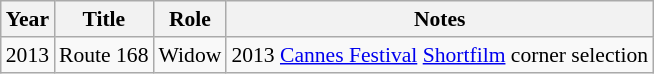<table class="wikitable" style="font-size:90%;">
<tr>
<th>Year</th>
<th>Title</th>
<th>Role</th>
<th>Notes</th>
</tr>
<tr>
<td rowspan="2">2013</td>
<td>Route 168</td>
<td>Widow</td>
<td>2013 <a href='#'>Cannes Festival</a> <a href='#'>Shortfilm</a> corner selection</td>
</tr>
</table>
